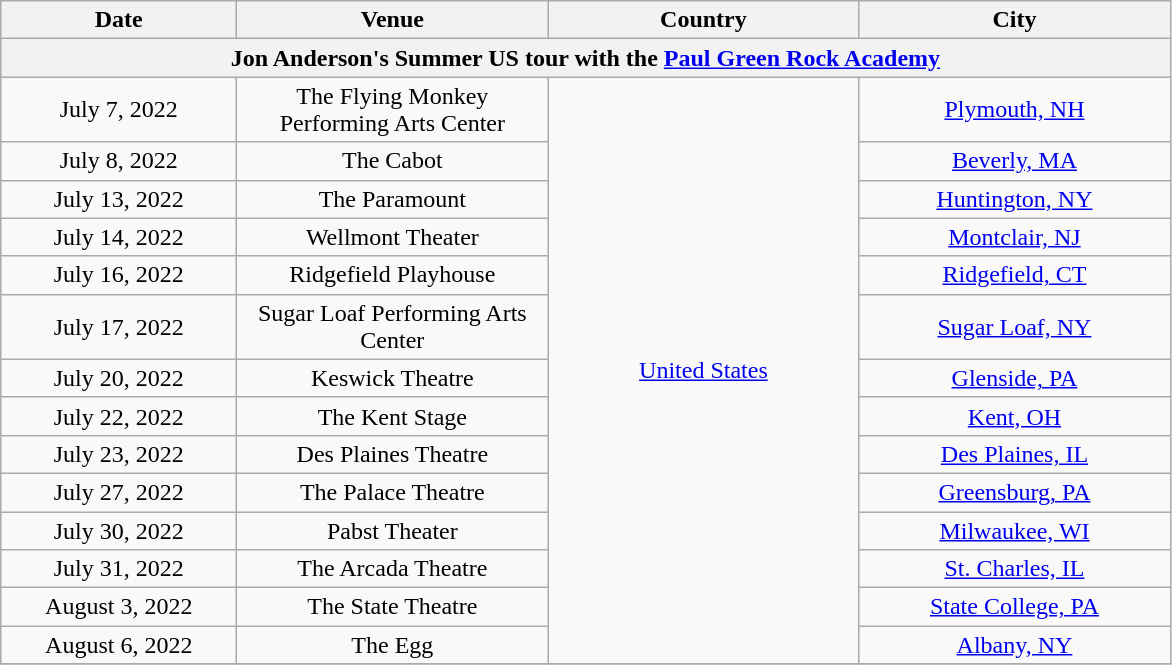<table class="wikitable" style="text-align:center;">
<tr>
<th style="width:150px;">Date</th>
<th style="width:200px;">Venue</th>
<th style="width:200px;">Country</th>
<th style="width:200px;">City</th>
</tr>
<tr>
<th colspan="4">Jon Anderson's Summer US tour with the <a href='#'>Paul Green Rock Academy</a></th>
</tr>
<tr>
<td>July 7, 2022</td>
<td>The Flying Monkey Performing Arts Center</td>
<td rowspan="14"><a href='#'>United States</a></td>
<td><a href='#'>Plymouth, NH</a></td>
</tr>
<tr>
<td>July 8, 2022</td>
<td>The Cabot</td>
<td><a href='#'>Beverly, MA</a></td>
</tr>
<tr>
<td>July 13, 2022</td>
<td>The Paramount</td>
<td><a href='#'>Huntington, NY</a></td>
</tr>
<tr>
<td>July 14, 2022</td>
<td>Wellmont Theater</td>
<td><a href='#'>Montclair, NJ</a></td>
</tr>
<tr>
<td>July 16, 2022</td>
<td>Ridgefield Playhouse</td>
<td><a href='#'>Ridgefield, CT</a></td>
</tr>
<tr>
<td>July 17, 2022</td>
<td>Sugar Loaf Performing Arts Center</td>
<td><a href='#'>Sugar Loaf, NY</a></td>
</tr>
<tr>
<td>July 20, 2022</td>
<td>Keswick Theatre</td>
<td><a href='#'>Glenside, PA</a></td>
</tr>
<tr>
<td>July 22, 2022</td>
<td>The Kent Stage</td>
<td><a href='#'>Kent, OH</a></td>
</tr>
<tr>
<td>July 23, 2022</td>
<td>Des Plaines Theatre</td>
<td><a href='#'>Des Plaines, IL</a></td>
</tr>
<tr>
<td>July 27, 2022</td>
<td>The Palace Theatre</td>
<td><a href='#'>Greensburg, PA</a></td>
</tr>
<tr>
<td>July 30, 2022</td>
<td>Pabst Theater</td>
<td><a href='#'>Milwaukee, WI</a></td>
</tr>
<tr>
<td>July 31, 2022</td>
<td>The Arcada Theatre</td>
<td><a href='#'>St. Charles, IL</a></td>
</tr>
<tr>
<td>August 3, 2022</td>
<td>The State Theatre</td>
<td><a href='#'>State College, PA</a></td>
</tr>
<tr>
<td>August 6, 2022</td>
<td>The Egg</td>
<td><a href='#'>Albany, NY</a></td>
</tr>
<tr>
</tr>
</table>
